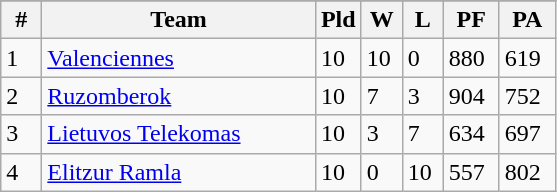<table class=wikitable>
<tr align=center>
</tr>
<tr>
<th width=20>#</th>
<th width=175>Team</th>
<th width=20>Pld</th>
<th width=20>W</th>
<th width=20>L</th>
<th width=30>PF</th>
<th width=30>PA</th>
</tr>
<tr>
<td>1</td>
<td align="left"> <a href='#'>Valenciennes</a></td>
<td>10</td>
<td>10</td>
<td>0</td>
<td>880</td>
<td>619</td>
</tr>
<tr>
<td>2</td>
<td align="left"> <a href='#'>Ruzomberok</a></td>
<td>10</td>
<td>7</td>
<td>3</td>
<td>904</td>
<td>752</td>
</tr>
<tr>
<td>3</td>
<td align="left"> <a href='#'>Lietuvos Telekomas</a></td>
<td>10</td>
<td>3</td>
<td>7</td>
<td>634</td>
<td>697</td>
</tr>
<tr>
<td>4</td>
<td align="left"> <a href='#'>Elitzur Ramla</a></td>
<td>10</td>
<td>0</td>
<td>10</td>
<td>557</td>
<td>802</td>
</tr>
</table>
